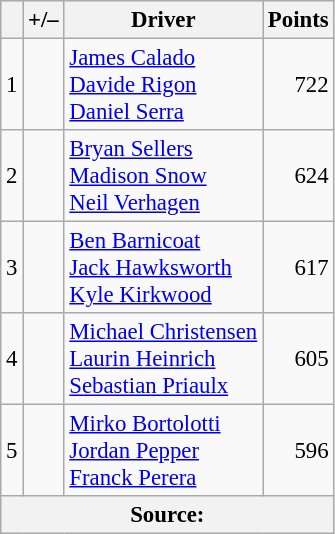<table class="wikitable" style="font-size: 95%;">
<tr>
<th scope="col"></th>
<th scope="col">+/–</th>
<th scope="col">Driver</th>
<th scope="col">Points</th>
</tr>
<tr>
<td align=center>1</td>
<td align=left></td>
<td> <a href='#'>James Calado</a><br> <a href='#'>Davide Rigon</a><br> <a href='#'>Daniel Serra</a></td>
<td align=right>722</td>
</tr>
<tr>
<td align=center>2</td>
<td align=left></td>
<td> <a href='#'>Bryan Sellers</a><br> <a href='#'>Madison Snow</a><br> <a href='#'>Neil Verhagen</a></td>
<td align=right>624</td>
</tr>
<tr>
<td align=center>3</td>
<td align=left></td>
<td> <a href='#'>Ben Barnicoat</a><br> <a href='#'>Jack Hawksworth</a><br> <a href='#'>Kyle Kirkwood</a></td>
<td align=right>617</td>
</tr>
<tr>
<td align=center>4</td>
<td align=left></td>
<td> <a href='#'>Michael Christensen</a><br> <a href='#'>Laurin Heinrich</a><br> <a href='#'>Sebastian Priaulx</a></td>
<td align=right>605</td>
</tr>
<tr>
<td align=center>5</td>
<td align=left></td>
<td> <a href='#'>Mirko Bortolotti</a><br> <a href='#'>Jordan Pepper</a><br> <a href='#'>Franck Perera</a></td>
<td align=right>596</td>
</tr>
<tr>
<th colspan=5>Source:</th>
</tr>
</table>
